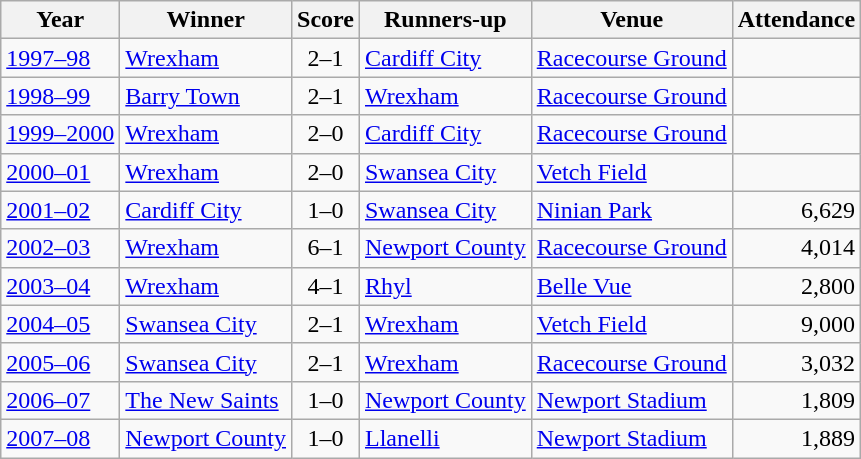<table class="wikitable">
<tr>
<th>Year</th>
<th>Winner</th>
<th>Score</th>
<th>Runners-up</th>
<th>Venue</th>
<th>Attendance</th>
</tr>
<tr>
<td><a href='#'>1997–98</a></td>
<td><a href='#'>Wrexham</a></td>
<td align="center">2–1</td>
<td><a href='#'>Cardiff City</a></td>
<td><a href='#'>Racecourse Ground</a></td>
<td></td>
</tr>
<tr>
<td><a href='#'>1998–99</a></td>
<td><a href='#'>Barry Town</a></td>
<td align="center">2–1</td>
<td><a href='#'>Wrexham</a></td>
<td><a href='#'>Racecourse Ground</a></td>
<td></td>
</tr>
<tr>
<td><a href='#'>1999–2000</a></td>
<td><a href='#'>Wrexham</a></td>
<td align="center">2–0</td>
<td><a href='#'>Cardiff City</a></td>
<td><a href='#'>Racecourse Ground</a></td>
<td></td>
</tr>
<tr>
<td><a href='#'>2000–01</a></td>
<td><a href='#'>Wrexham</a></td>
<td align="center">2–0</td>
<td><a href='#'>Swansea City</a></td>
<td><a href='#'>Vetch Field</a></td>
<td></td>
</tr>
<tr>
<td><a href='#'>2001–02</a></td>
<td><a href='#'>Cardiff City</a></td>
<td align="center">1–0</td>
<td><a href='#'>Swansea City</a></td>
<td><a href='#'>Ninian Park</a></td>
<td align="right">6,629</td>
</tr>
<tr>
<td><a href='#'>2002–03</a></td>
<td><a href='#'>Wrexham</a></td>
<td align="center">6–1</td>
<td><a href='#'>Newport County</a></td>
<td><a href='#'>Racecourse Ground</a></td>
<td align="right">4,014</td>
</tr>
<tr>
<td><a href='#'>2003–04</a></td>
<td><a href='#'>Wrexham</a></td>
<td align="center">4–1</td>
<td><a href='#'>Rhyl</a></td>
<td><a href='#'>Belle Vue</a></td>
<td align="right">2,800</td>
</tr>
<tr>
<td><a href='#'>2004–05</a></td>
<td><a href='#'>Swansea City</a></td>
<td align="center">2–1</td>
<td><a href='#'>Wrexham</a></td>
<td><a href='#'>Vetch Field</a></td>
<td align="right">9,000</td>
</tr>
<tr>
<td><a href='#'>2005–06</a></td>
<td><a href='#'>Swansea City</a></td>
<td align="center">2–1</td>
<td><a href='#'>Wrexham</a></td>
<td><a href='#'>Racecourse Ground</a></td>
<td align="right">3,032</td>
</tr>
<tr>
<td><a href='#'>2006–07</a></td>
<td><a href='#'>The New Saints</a></td>
<td align="center">1–0</td>
<td><a href='#'>Newport County</a></td>
<td><a href='#'>Newport Stadium</a></td>
<td align="right">1,809</td>
</tr>
<tr>
<td><a href='#'>2007–08</a></td>
<td><a href='#'>Newport County</a></td>
<td align="center">1–0</td>
<td><a href='#'>Llanelli</a></td>
<td><a href='#'>Newport Stadium</a></td>
<td align="right">1,889</td>
</tr>
</table>
